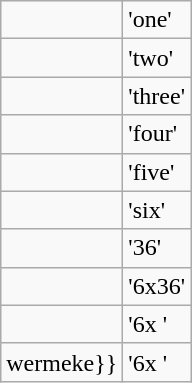<table class="wikitable">
<tr>
<td></td>
<td>'one'</td>
</tr>
<tr>
<td></td>
<td>'two'</td>
</tr>
<tr>
<td></td>
<td>'three'</td>
</tr>
<tr>
<td></td>
<td>'four'</td>
</tr>
<tr>
<td></td>
<td>'five'</td>
</tr>
<tr>
<td></td>
<td>'six'</td>
</tr>
<tr>
<td></td>
<td>'36'</td>
</tr>
<tr>
<td></td>
<td>'6x36'</td>
</tr>
<tr>
<td></td>
<td>'6x '</td>
</tr>
<tr>
<td>wermeke}}</td>
<td>'6x '</td>
</tr>
</table>
